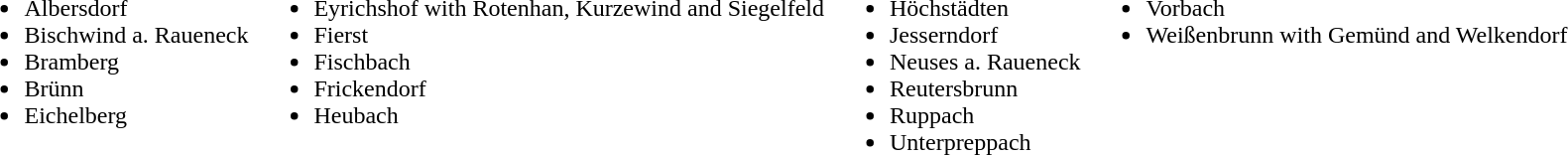<table>
<tr>
<td valign="top"><br><ul><li>Albersdorf</li><li>Bischwind a. Raueneck</li><li>Bramberg</li><li>Brünn</li><li>Eichelberg</li></ul></td>
<td valign="top"><br><ul><li>Eyrichshof with Rotenhan, Kurzewind and Siegelfeld</li><li>Fierst</li><li>Fischbach</li><li>Frickendorf</li><li>Heubach</li></ul></td>
<td valign="top"><br><ul><li>Höchstädten</li><li>Jesserndorf</li><li>Neuses a. Raueneck</li><li>Reutersbrunn</li><li>Ruppach</li><li>Unterpreppach</li></ul></td>
<td valign="top"><br><ul><li>Vorbach</li><li>Weißenbrunn with Gemünd and Welkendorf</li></ul></td>
</tr>
</table>
